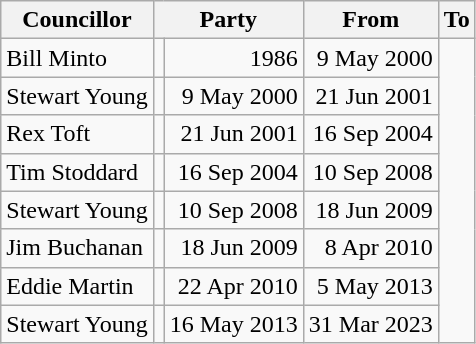<table class=wikitable>
<tr>
<th>Councillor</th>
<th colspan=2>Party</th>
<th>From</th>
<th>To</th>
</tr>
<tr>
<td>Bill Minto</td>
<td></td>
<td align=right>1986</td>
<td align=right>9 May 2000</td>
</tr>
<tr>
<td>Stewart Young</td>
<td></td>
<td align=right>9 May 2000</td>
<td align=right>21 Jun 2001</td>
</tr>
<tr>
<td>Rex Toft</td>
<td></td>
<td align=right>21 Jun 2001</td>
<td align=right>16 Sep 2004</td>
</tr>
<tr>
<td>Tim Stoddard</td>
<td></td>
<td align=right>16 Sep 2004</td>
<td align=right>10 Sep 2008</td>
</tr>
<tr>
<td>Stewart Young</td>
<td></td>
<td align=right>10 Sep 2008</td>
<td align=right>18 Jun 2009</td>
</tr>
<tr>
<td>Jim Buchanan</td>
<td></td>
<td align=right>18 Jun 2009</td>
<td align=right>8 Apr 2010</td>
</tr>
<tr>
<td>Eddie Martin</td>
<td></td>
<td align=right>22 Apr 2010</td>
<td align=right>5 May 2013</td>
</tr>
<tr>
<td>Stewart Young</td>
<td></td>
<td align=right>16 May 2013</td>
<td align=right>31 Mar 2023</td>
</tr>
</table>
